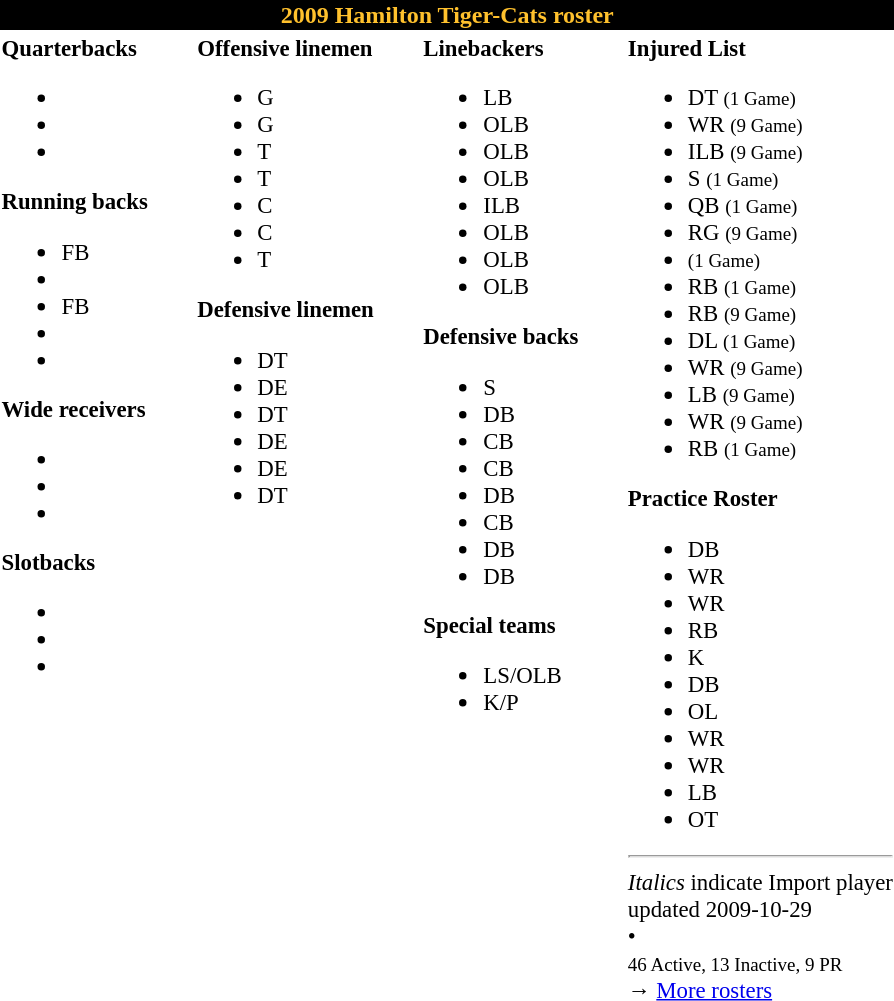<table class="toccolours" style="text-align: left;">
<tr>
<th colspan="7" style="background-color: black; color:#FFC12D; text-align: center">2009 Hamilton Tiger-Cats roster</th>
</tr>
<tr>
<td style="font-size: 95%;" valign="top"><strong>Quarterbacks</strong><br><ul><li></li><li></li><li></li></ul><strong>Running backs</strong><ul><li> FB</li><li></li><li> FB</li><li></li><li></li></ul><strong>Wide receivers</strong><ul><li></li><li></li><li></li></ul><strong>Slotbacks</strong><ul><li></li><li></li><li></li></ul></td>
<td style="width: 25px;"></td>
<td style="font-size: 95%;" valign="top"><strong>Offensive linemen</strong><br><ul><li> G</li><li> G</li><li> T</li><li> T</li><li> C</li><li> C</li><li> T</li></ul><strong>Defensive linemen</strong><ul><li> DT</li><li> DE</li><li> DT</li><li> DE</li><li> DE</li><li> DT</li></ul></td>
<td style="width: 25px;"></td>
<td style="font-size: 95%;" valign="top"><strong>Linebackers</strong><br><ul><li> LB</li><li> OLB</li><li> OLB</li><li> OLB</li><li> ILB</li><li> OLB</li><li> OLB</li><li> OLB</li></ul><strong>Defensive backs</strong><ul><li> S</li><li> DB</li><li> CB</li><li> CB</li><li> DB</li><li> CB</li><li> DB</li><li> DB</li></ul><strong>Special teams</strong><ul><li> LS/OLB</li><li> K/P</li></ul></td>
<td style="width: 25px;"></td>
<td style="font-size: 95%;" valign="top"><strong>Injured List</strong><br><ul><li> DT  <small>(1 Game)</small></li><li> WR  <small>(9 Game)</small></li><li> ILB  <small>(9 Game)</small></li><li> S  <small>(1 Game)</small></li><li> QB  <small>(1 Game)</small></li><li> RG  <small>(9 Game)</small></li><li>  <small>(1 Game)</small></li><li> RB  <small>(1 Game)</small></li><li> RB  <small>(9 Game)</small></li><li> DL  <small>(1 Game)</small></li><li> WR  <small>(9 Game)</small></li><li> LB  <small>(9 Game)</small></li><li> WR  <small>(9 Game)</small></li><li> RB  <small>(1 Game)</small></li></ul><strong>Practice Roster</strong><ul><li> DB</li><li> WR</li><li> WR</li><li> RB</li><li> K</li><li> DB</li><li> OL</li><li> WR</li><li> WR</li><li> LB</li><li> OT</li></ul><hr>
<em>Italics</em> indicate Import player<br>
<span></span> updated 2009-10-29<br>
<span></span> • <span></span><br>
<small>46 Active, 13 Inactive, 9 PR</small><br>→ <a href='#'>More rosters</a></td>
</tr>
<tr>
</tr>
</table>
